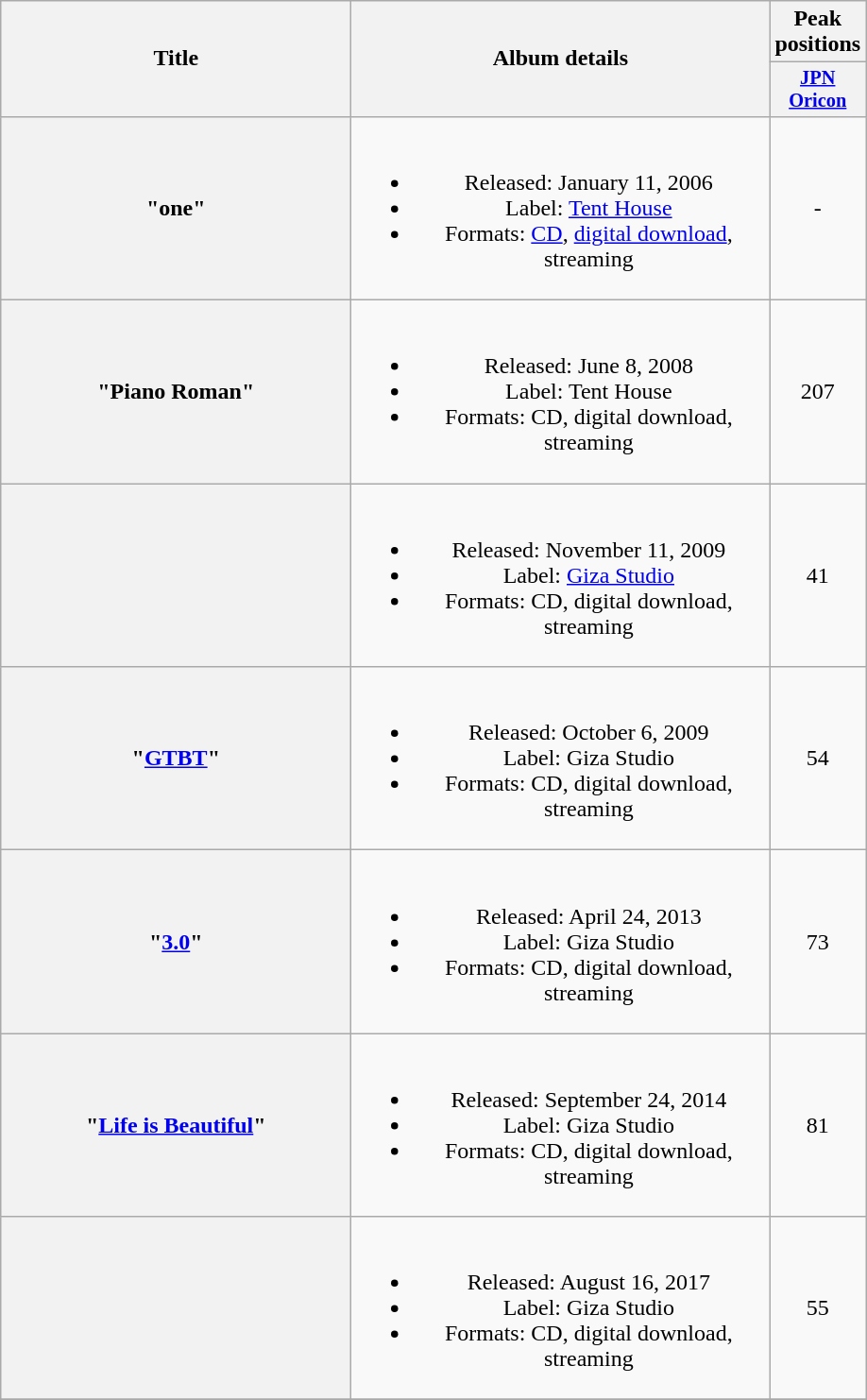<table class="wikitable plainrowheaders" style="text-align:center;">
<tr>
<th style="width:15em;" rowspan="2">Title</th>
<th style="width:18em;" rowspan="2">Album details</th>
<th colspan="1">Peak positions</th>
</tr>
<tr>
<th style="width:3em;font-size:85%"><a href='#'>JPN<br>Oricon</a><br></th>
</tr>
<tr>
<th scope="row">"one"</th>
<td><br><ul><li>Released: January 11, 2006</li><li>Label: <a href='#'>Tent House</a></li><li>Formats: <a href='#'>CD</a>, <a href='#'>digital download</a>, streaming</li></ul></td>
<td>-</td>
</tr>
<tr>
<th scope="row">"Piano Roman"</th>
<td><br><ul><li>Released: June 8, 2008</li><li>Label: Tent House</li><li>Formats: CD, digital download, streaming</li></ul></td>
<td>207</td>
</tr>
<tr>
<th scope="row"></th>
<td><br><ul><li>Released: November 11, 2009</li><li>Label: <a href='#'>Giza Studio</a></li><li>Formats: CD, digital download, streaming</li></ul></td>
<td>41</td>
</tr>
<tr>
<th scope="row">"<a href='#'>GTBT</a>"</th>
<td><br><ul><li>Released: October 6, 2009</li><li>Label: Giza Studio</li><li>Formats: CD, digital download, streaming</li></ul></td>
<td>54</td>
</tr>
<tr>
<th scope="row">"<a href='#'>3.0</a>"</th>
<td><br><ul><li>Released: April 24, 2013</li><li>Label: Giza Studio</li><li>Formats: CD, digital download, streaming</li></ul></td>
<td>73</td>
</tr>
<tr>
<th scope="row">"<a href='#'>Life is Beautiful</a>"</th>
<td><br><ul><li>Released: September 24, 2014</li><li>Label: Giza Studio</li><li>Formats: CD, digital download, streaming</li></ul></td>
<td>81</td>
</tr>
<tr>
<th scope="row"></th>
<td><br><ul><li>Released: August 16, 2017</li><li>Label: Giza Studio</li><li>Formats: CD, digital download, streaming</li></ul></td>
<td>55</td>
</tr>
<tr>
</tr>
</table>
